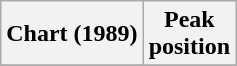<table class="wikitable sortable">
<tr>
<th>Chart (1989)</th>
<th>Peak<br>position</th>
</tr>
<tr>
</tr>
</table>
